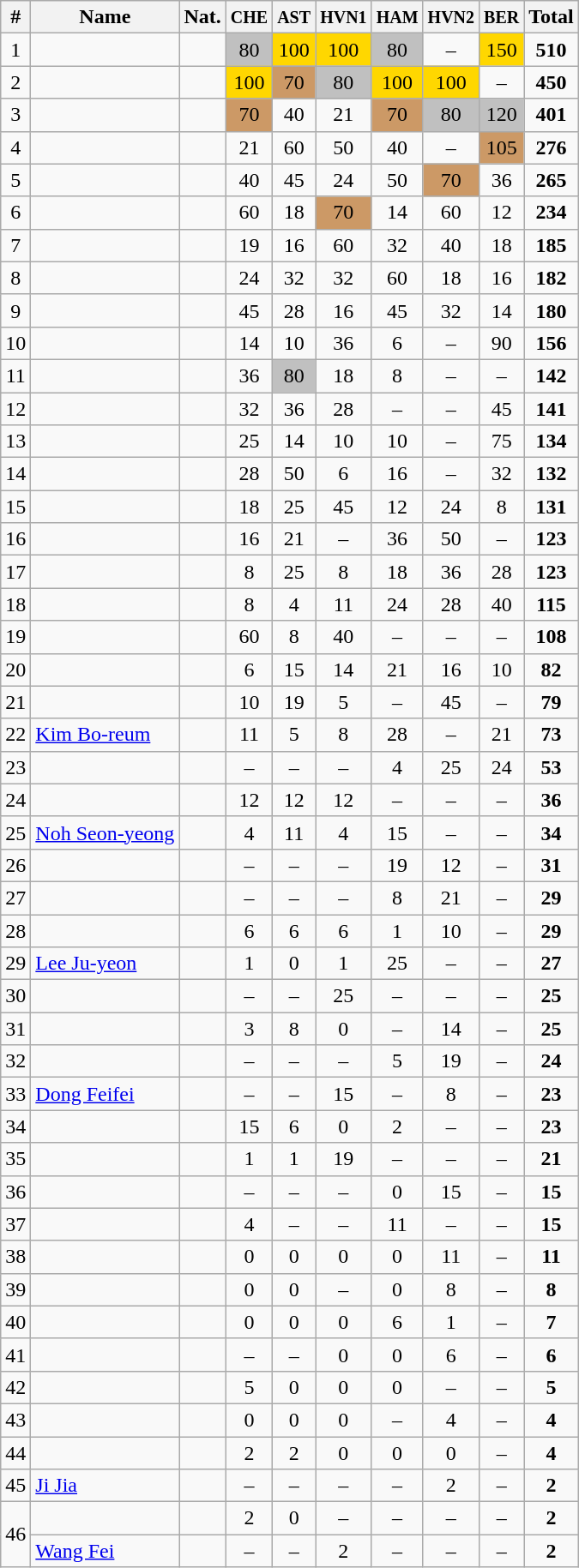<table class="wikitable sortable" style="text-align:center;">
<tr>
<th>#</th>
<th>Name</th>
<th>Nat.</th>
<th><small>CHE</small></th>
<th><small>AST</small></th>
<th><small>HVN1</small></th>
<th><small>HAM</small></th>
<th><small>HVN2</small></th>
<th><small>BER</small></th>
<th>Total</th>
</tr>
<tr>
<td>1</td>
<td align=left></td>
<td></td>
<td bgcolor="silver">80</td>
<td bgcolor="gold">100</td>
<td bgcolor="gold">100</td>
<td bgcolor="silver">80</td>
<td>–</td>
<td bgcolor="gold">150</td>
<td><strong>510</strong></td>
</tr>
<tr>
<td>2</td>
<td align=left></td>
<td></td>
<td bgcolor="gold">100</td>
<td bgcolor=CC9966>70</td>
<td bgcolor="silver">80</td>
<td bgcolor="gold">100</td>
<td bgcolor="gold">100</td>
<td>–</td>
<td><strong>450</strong></td>
</tr>
<tr>
<td>3</td>
<td align=left></td>
<td></td>
<td bgcolor=CC9966>70</td>
<td>40</td>
<td>21</td>
<td bgcolor=CC9966>70</td>
<td bgcolor="silver">80</td>
<td bgcolor="silver">120</td>
<td><strong>401</strong></td>
</tr>
<tr>
<td>4</td>
<td align=left></td>
<td></td>
<td>21</td>
<td>60</td>
<td>50</td>
<td>40</td>
<td>–</td>
<td bgcolor=CC9966>105</td>
<td><strong>276</strong></td>
</tr>
<tr>
<td>5</td>
<td align=left></td>
<td></td>
<td>40</td>
<td>45</td>
<td>24</td>
<td>50</td>
<td bgcolor=CC9966>70</td>
<td>36</td>
<td><strong>265</strong></td>
</tr>
<tr>
<td>6</td>
<td align=left></td>
<td></td>
<td>60</td>
<td>18</td>
<td bgcolor=CC9966>70</td>
<td>14</td>
<td>60</td>
<td>12</td>
<td><strong>234</strong></td>
</tr>
<tr>
<td>7</td>
<td align=left></td>
<td></td>
<td>19</td>
<td>16</td>
<td>60</td>
<td>32</td>
<td>40</td>
<td>18</td>
<td><strong>185</strong></td>
</tr>
<tr>
<td>8</td>
<td align=left></td>
<td></td>
<td>24</td>
<td>32</td>
<td>32</td>
<td>60</td>
<td>18</td>
<td>16</td>
<td><strong>182</strong></td>
</tr>
<tr>
<td>9</td>
<td align=left></td>
<td></td>
<td>45</td>
<td>28</td>
<td>16</td>
<td>45</td>
<td>32</td>
<td>14</td>
<td><strong>180</strong></td>
</tr>
<tr>
<td>10</td>
<td align=left></td>
<td></td>
<td>14</td>
<td>10</td>
<td>36</td>
<td>6</td>
<td>–</td>
<td>90</td>
<td><strong>156</strong></td>
</tr>
<tr>
<td>11</td>
<td align=left></td>
<td></td>
<td>36</td>
<td bgcolor="silver">80</td>
<td>18</td>
<td>8</td>
<td>–</td>
<td>–</td>
<td><strong>142</strong></td>
</tr>
<tr>
<td>12</td>
<td align=left></td>
<td></td>
<td>32</td>
<td>36</td>
<td>28</td>
<td>–</td>
<td>–</td>
<td>45</td>
<td><strong>141</strong></td>
</tr>
<tr>
<td>13</td>
<td align=left></td>
<td></td>
<td>25</td>
<td>14</td>
<td>10</td>
<td>10</td>
<td>–</td>
<td>75</td>
<td><strong>134</strong></td>
</tr>
<tr>
<td>14</td>
<td align=left></td>
<td></td>
<td>28</td>
<td>50</td>
<td>6</td>
<td>16</td>
<td>–</td>
<td>32</td>
<td><strong>132</strong></td>
</tr>
<tr>
<td>15</td>
<td align=left></td>
<td></td>
<td>18</td>
<td>25</td>
<td>45</td>
<td>12</td>
<td>24</td>
<td>8</td>
<td><strong>131</strong></td>
</tr>
<tr>
<td>16</td>
<td align=left></td>
<td></td>
<td>16</td>
<td>21</td>
<td>–</td>
<td>36</td>
<td>50</td>
<td>–</td>
<td><strong>123</strong></td>
</tr>
<tr>
<td>17</td>
<td align=left></td>
<td></td>
<td>8</td>
<td>25</td>
<td>8</td>
<td>18</td>
<td>36</td>
<td>28</td>
<td><strong>123</strong></td>
</tr>
<tr>
<td>18</td>
<td align=left></td>
<td></td>
<td>8</td>
<td>4</td>
<td>11</td>
<td>24</td>
<td>28</td>
<td>40</td>
<td><strong>115</strong></td>
</tr>
<tr>
<td>19</td>
<td align=left></td>
<td></td>
<td>60</td>
<td>8</td>
<td>40</td>
<td>–</td>
<td>–</td>
<td>–</td>
<td><strong>108</strong></td>
</tr>
<tr>
<td>20</td>
<td align=left></td>
<td></td>
<td>6</td>
<td>15</td>
<td>14</td>
<td>21</td>
<td>16</td>
<td>10</td>
<td><strong>82</strong></td>
</tr>
<tr>
<td>21</td>
<td align=left></td>
<td></td>
<td>10</td>
<td>19</td>
<td>5</td>
<td>–</td>
<td>45</td>
<td>–</td>
<td><strong>79</strong></td>
</tr>
<tr>
<td>22</td>
<td align=left><a href='#'>Kim Bo-reum</a></td>
<td></td>
<td>11</td>
<td>5</td>
<td>8</td>
<td>28</td>
<td>–</td>
<td>21</td>
<td><strong>73</strong></td>
</tr>
<tr>
<td>23</td>
<td align=left></td>
<td></td>
<td>–</td>
<td>–</td>
<td>–</td>
<td>4</td>
<td>25</td>
<td>24</td>
<td><strong>53</strong></td>
</tr>
<tr>
<td>24</td>
<td align=left></td>
<td></td>
<td>12</td>
<td>12</td>
<td>12</td>
<td>–</td>
<td>–</td>
<td>–</td>
<td><strong>36</strong></td>
</tr>
<tr>
<td>25</td>
<td align=left><a href='#'>Noh Seon-yeong</a></td>
<td></td>
<td>4</td>
<td>11</td>
<td>4</td>
<td>15</td>
<td>–</td>
<td>–</td>
<td><strong>34</strong></td>
</tr>
<tr>
<td>26</td>
<td align=left></td>
<td></td>
<td>–</td>
<td>–</td>
<td>–</td>
<td>19</td>
<td>12</td>
<td>–</td>
<td><strong>31</strong></td>
</tr>
<tr>
<td>27</td>
<td align=left></td>
<td></td>
<td>–</td>
<td>–</td>
<td>–</td>
<td>8</td>
<td>21</td>
<td>–</td>
<td><strong>29</strong></td>
</tr>
<tr>
<td>28</td>
<td align=left></td>
<td></td>
<td>6</td>
<td>6</td>
<td>6</td>
<td>1</td>
<td>10</td>
<td>–</td>
<td><strong>29</strong></td>
</tr>
<tr>
<td>29</td>
<td align=left><a href='#'>Lee Ju-yeon</a></td>
<td></td>
<td>1</td>
<td>0</td>
<td>1</td>
<td>25</td>
<td>–</td>
<td>–</td>
<td><strong>27</strong></td>
</tr>
<tr>
<td>30</td>
<td align=left></td>
<td></td>
<td>–</td>
<td>–</td>
<td>25</td>
<td>–</td>
<td>–</td>
<td>–</td>
<td><strong>25</strong></td>
</tr>
<tr>
<td>31</td>
<td align=left></td>
<td></td>
<td>3</td>
<td>8</td>
<td>0</td>
<td>–</td>
<td>14</td>
<td>–</td>
<td><strong>25</strong></td>
</tr>
<tr>
<td>32</td>
<td align=left></td>
<td></td>
<td>–</td>
<td>–</td>
<td>–</td>
<td>5</td>
<td>19</td>
<td>–</td>
<td><strong>24</strong></td>
</tr>
<tr>
<td>33</td>
<td align=left><a href='#'>Dong Feifei</a></td>
<td></td>
<td>–</td>
<td>–</td>
<td>15</td>
<td>–</td>
<td>8</td>
<td>–</td>
<td><strong>23</strong></td>
</tr>
<tr>
<td>34</td>
<td align=left></td>
<td></td>
<td>15</td>
<td>6</td>
<td>0</td>
<td>2</td>
<td>–</td>
<td>–</td>
<td><strong>23</strong></td>
</tr>
<tr>
<td>35</td>
<td align=left></td>
<td></td>
<td>1</td>
<td>1</td>
<td>19</td>
<td>–</td>
<td>–</td>
<td>–</td>
<td><strong>21</strong></td>
</tr>
<tr>
<td>36</td>
<td align=left></td>
<td></td>
<td>–</td>
<td>–</td>
<td>–</td>
<td>0</td>
<td>15</td>
<td>–</td>
<td><strong>15</strong></td>
</tr>
<tr>
<td>37</td>
<td align=left></td>
<td></td>
<td>4</td>
<td>–</td>
<td>–</td>
<td>11</td>
<td>–</td>
<td>–</td>
<td><strong>15</strong></td>
</tr>
<tr>
<td>38</td>
<td align=left></td>
<td></td>
<td>0</td>
<td>0</td>
<td>0</td>
<td>0</td>
<td>11</td>
<td>–</td>
<td><strong>11</strong></td>
</tr>
<tr>
<td>39</td>
<td align=left></td>
<td></td>
<td>0</td>
<td>0</td>
<td>–</td>
<td>0</td>
<td>8</td>
<td>–</td>
<td><strong>8</strong></td>
</tr>
<tr>
<td>40</td>
<td align=left></td>
<td></td>
<td>0</td>
<td>0</td>
<td>0</td>
<td>6</td>
<td>1</td>
<td>–</td>
<td><strong>7</strong></td>
</tr>
<tr>
<td>41</td>
<td align=left></td>
<td></td>
<td>–</td>
<td>–</td>
<td>0</td>
<td>0</td>
<td>6</td>
<td>–</td>
<td><strong>6</strong></td>
</tr>
<tr>
<td>42</td>
<td align=left></td>
<td></td>
<td>5</td>
<td>0</td>
<td>0</td>
<td>0</td>
<td>–</td>
<td>–</td>
<td><strong>5</strong></td>
</tr>
<tr>
<td>43</td>
<td align=left></td>
<td></td>
<td>0</td>
<td>0</td>
<td>0</td>
<td>–</td>
<td>4</td>
<td>–</td>
<td><strong>4</strong></td>
</tr>
<tr>
<td>44</td>
<td align=left></td>
<td></td>
<td>2</td>
<td>2</td>
<td>0</td>
<td>0</td>
<td>0</td>
<td>–</td>
<td><strong>4</strong></td>
</tr>
<tr>
<td>45</td>
<td align=left><a href='#'>Ji Jia</a></td>
<td></td>
<td>–</td>
<td>–</td>
<td>–</td>
<td>–</td>
<td>2</td>
<td>–</td>
<td><strong>2</strong></td>
</tr>
<tr>
<td rowspan=2>46</td>
<td align=left></td>
<td></td>
<td>2</td>
<td>0</td>
<td>–</td>
<td>–</td>
<td>–</td>
<td>–</td>
<td><strong>2</strong></td>
</tr>
<tr>
<td align=left><a href='#'>Wang Fei</a></td>
<td></td>
<td>–</td>
<td>–</td>
<td>2</td>
<td>–</td>
<td>–</td>
<td>–</td>
<td><strong>2</strong></td>
</tr>
</table>
